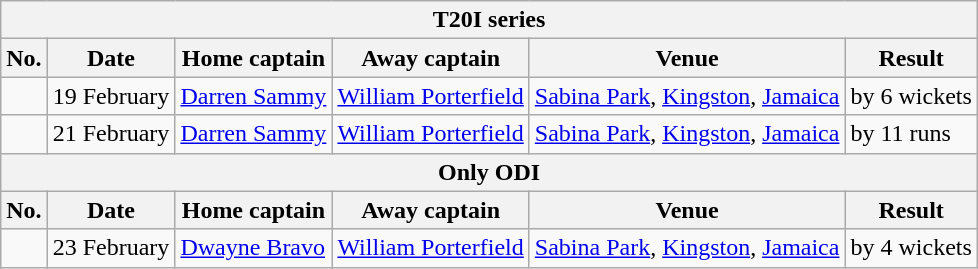<table class="wikitable">
<tr>
<th colspan="9">T20I series</th>
</tr>
<tr>
<th>No.</th>
<th>Date</th>
<th>Home captain</th>
<th>Away captain</th>
<th>Venue</th>
<th>Result</th>
</tr>
<tr>
<td></td>
<td>19 February</td>
<td><a href='#'>Darren Sammy</a></td>
<td><a href='#'>William Porterfield</a></td>
<td><a href='#'>Sabina Park</a>, <a href='#'>Kingston</a>, <a href='#'>Jamaica</a></td>
<td> by 6 wickets</td>
</tr>
<tr>
<td></td>
<td>21 February</td>
<td><a href='#'>Darren Sammy</a></td>
<td><a href='#'>William Porterfield</a></td>
<td><a href='#'>Sabina Park</a>, <a href='#'>Kingston</a>, <a href='#'>Jamaica</a></td>
<td> by 11 runs</td>
</tr>
<tr>
<th colspan="9">Only ODI</th>
</tr>
<tr>
<th>No.</th>
<th>Date</th>
<th>Home captain</th>
<th>Away captain</th>
<th>Venue</th>
<th>Result</th>
</tr>
<tr>
<td></td>
<td>23 February</td>
<td><a href='#'>Dwayne Bravo</a></td>
<td><a href='#'>William Porterfield</a></td>
<td><a href='#'>Sabina Park</a>, <a href='#'>Kingston</a>, <a href='#'>Jamaica</a></td>
<td> by 4 wickets</td>
</tr>
</table>
